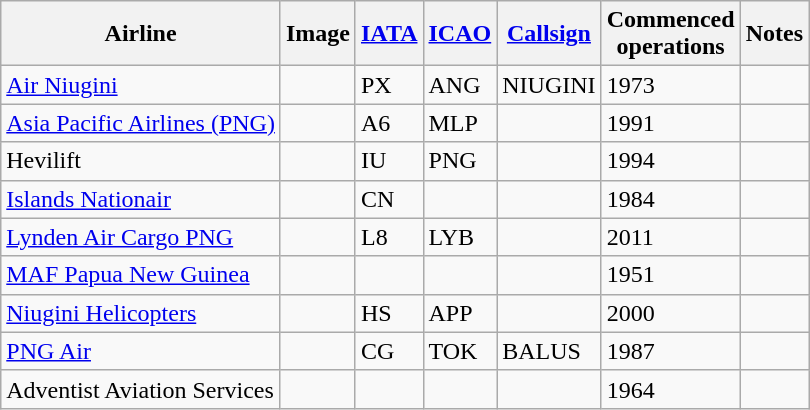<table class="wikitable sortable">
<tr valign="middle">
<th>Airline</th>
<th>Image</th>
<th><a href='#'>IATA</a></th>
<th><a href='#'>ICAO</a></th>
<th><a href='#'>Callsign</a></th>
<th>Commenced<br>operations</th>
<th>Notes</th>
</tr>
<tr>
<td><a href='#'>Air Niugini</a></td>
<td></td>
<td>PX</td>
<td>ANG</td>
<td>NIUGINI</td>
<td>1973</td>
<td></td>
</tr>
<tr>
<td><a href='#'>Asia Pacific Airlines (PNG)</a></td>
<td></td>
<td>A6</td>
<td>MLP</td>
<td></td>
<td>1991</td>
<td></td>
</tr>
<tr>
<td>Hevilift</td>
<td></td>
<td>IU</td>
<td>PNG</td>
<td></td>
<td>1994</td>
<td></td>
</tr>
<tr>
<td><a href='#'>Islands Nationair</a></td>
<td></td>
<td>CN</td>
<td></td>
<td></td>
<td>1984</td>
<td></td>
</tr>
<tr>
<td><a href='#'>Lynden Air Cargo PNG</a></td>
<td></td>
<td>L8</td>
<td>LYB</td>
<td></td>
<td>2011</td>
<td></td>
</tr>
<tr>
<td><a href='#'>MAF Papua New Guinea</a></td>
<td></td>
<td></td>
<td></td>
<td></td>
<td>1951</td>
<td></td>
</tr>
<tr>
<td><a href='#'>Niugini Helicopters</a></td>
<td></td>
<td>HS</td>
<td>APP</td>
<td></td>
<td>2000</td>
<td></td>
</tr>
<tr>
<td><a href='#'>PNG Air</a></td>
<td></td>
<td>CG</td>
<td>TOK</td>
<td>BALUS</td>
<td>1987</td>
<td></td>
</tr>
<tr>
<td>Adventist Aviation Services</td>
<td></td>
<td></td>
<td></td>
<td></td>
<td>1964</td>
<td></td>
</tr>
</table>
